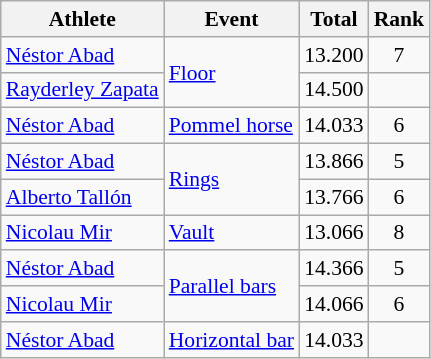<table class="wikitable" style="font-size:90%">
<tr>
<th>Athlete</th>
<th>Event</th>
<th>Total</th>
<th>Rank</th>
</tr>
<tr align=center>
<td align=left><a href='#'>Néstor Abad</a></td>
<td align=left rowspan=2><a href='#'>Floor</a></td>
<td>13.200</td>
<td>7</td>
</tr>
<tr align=center>
<td align=left><a href='#'>Rayderley Zapata</a></td>
<td>14.500</td>
<td></td>
</tr>
<tr align=center>
<td align=left><a href='#'>Néstor Abad</a></td>
<td align=left><a href='#'>Pommel horse</a></td>
<td>14.033</td>
<td>6</td>
</tr>
<tr align=center>
<td align=left><a href='#'>Néstor Abad</a></td>
<td align=left rowspan=2><a href='#'>Rings</a></td>
<td>13.866</td>
<td>5</td>
</tr>
<tr align=center>
<td align=left><a href='#'>Alberto Tallón</a></td>
<td>13.766</td>
<td>6</td>
</tr>
<tr align=center>
<td align=left><a href='#'>Nicolau Mir</a></td>
<td align=left><a href='#'>Vault</a></td>
<td>13.066</td>
<td>8</td>
</tr>
<tr align=center>
<td align=left><a href='#'>Néstor Abad</a></td>
<td align=left rowspan=2><a href='#'>Parallel bars</a></td>
<td>14.366</td>
<td>5</td>
</tr>
<tr align=center>
<td align=left><a href='#'>Nicolau Mir</a></td>
<td>14.066</td>
<td>6</td>
</tr>
<tr align=center>
<td align=left><a href='#'>Néstor Abad</a></td>
<td align=left><a href='#'>Horizontal bar</a></td>
<td>14.033</td>
<td></td>
</tr>
</table>
